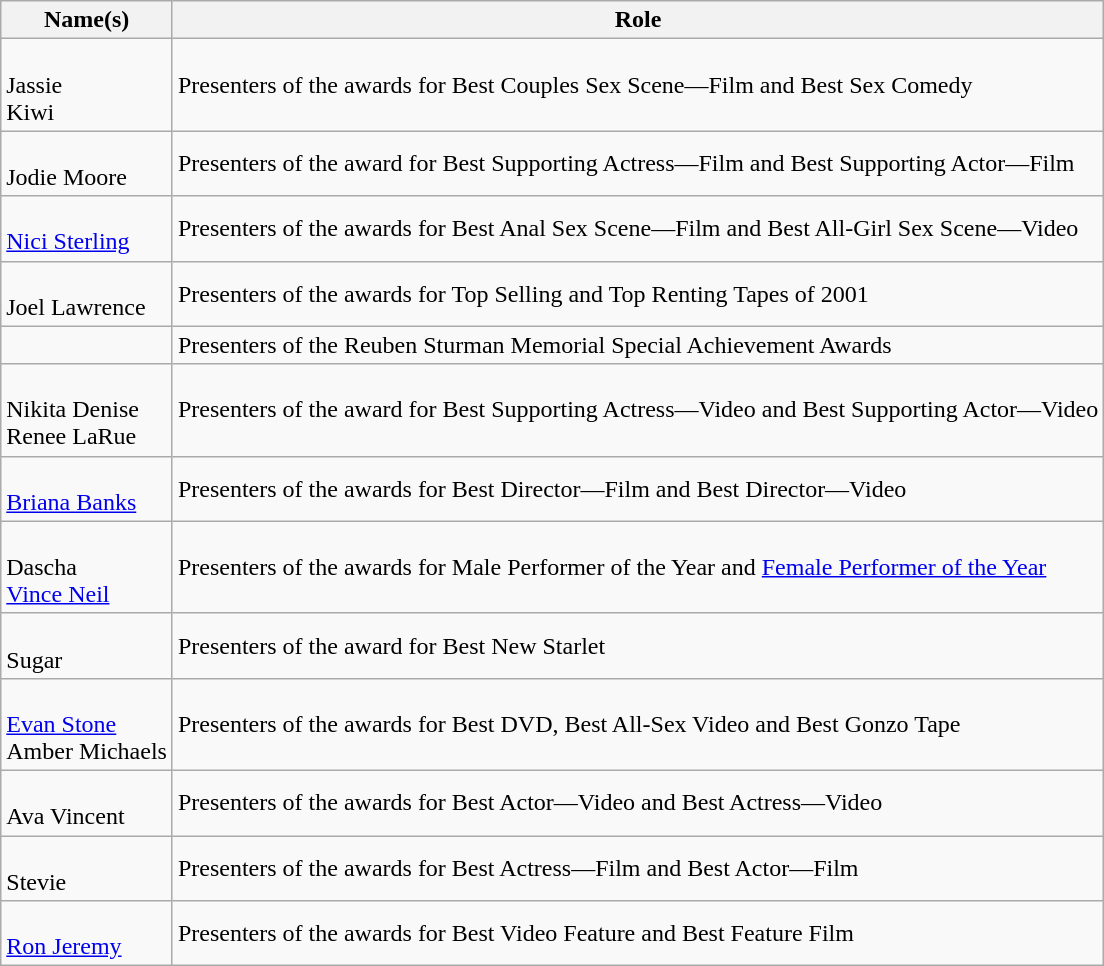<table class="wikitable sortable">
<tr>
<th>Name(s)</th>
<th>Role</th>
</tr>
<tr>
<td><br>Jassie<br>Kiwi</td>
<td>Presenters of the awards for Best Couples Sex Scene—Film and Best Sex Comedy</td>
</tr>
<tr>
<td><br>Jodie Moore</td>
<td>Presenters of the award for Best Supporting Actress—Film and Best Supporting Actor—Film</td>
</tr>
<tr>
<td><br><a href='#'>Nici Sterling</a></td>
<td>Presenters of the awards for Best Anal Sex Scene—Film and Best All-Girl Sex Scene—Video</td>
</tr>
<tr>
<td><br>Joel Lawrence</td>
<td>Presenters of the awards for Top Selling and Top Renting Tapes of 2001</td>
</tr>
<tr>
<td></td>
<td>Presenters of the Reuben Sturman Memorial Special Achievement Awards</td>
</tr>
<tr>
<td><br>Nikita Denise<br>Renee LaRue</td>
<td>Presenters of the award for Best Supporting Actress—Video and Best Supporting Actor—Video</td>
</tr>
<tr>
<td><br><a href='#'>Briana Banks</a></td>
<td>Presenters of the awards for Best Director—Film and Best Director—Video</td>
</tr>
<tr>
<td><br>Dascha<br><a href='#'>Vince Neil</a></td>
<td>Presenters of the awards for Male Performer of the Year and <a href='#'>Female Performer of the Year</a></td>
</tr>
<tr>
<td><br>Sugar</td>
<td>Presenters of the award for Best New Starlet</td>
</tr>
<tr>
<td><br><a href='#'>Evan Stone</a><br>Amber Michaels</td>
<td>Presenters of the awards for Best DVD, Best All-Sex Video and Best Gonzo Tape</td>
</tr>
<tr>
<td><br>Ava Vincent</td>
<td>Presenters of the awards for Best Actor—Video and Best Actress—Video</td>
</tr>
<tr>
<td><br>Stevie</td>
<td>Presenters of the awards for Best Actress—Film and Best Actor—Film</td>
</tr>
<tr>
<td><br><a href='#'>Ron Jeremy</a></td>
<td>Presenters of the awards for Best Video Feature and Best Feature Film</td>
</tr>
</table>
